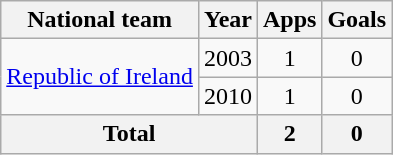<table class="wikitable" style="text-align: center;">
<tr>
<th>National team</th>
<th>Year</th>
<th>Apps</th>
<th>Goals</th>
</tr>
<tr>
<td rowspan="2"><a href='#'>Republic of Ireland</a></td>
<td>2003</td>
<td>1</td>
<td>0</td>
</tr>
<tr>
<td>2010</td>
<td>1</td>
<td>0</td>
</tr>
<tr>
<th colspan="2">Total</th>
<th>2</th>
<th>0</th>
</tr>
</table>
